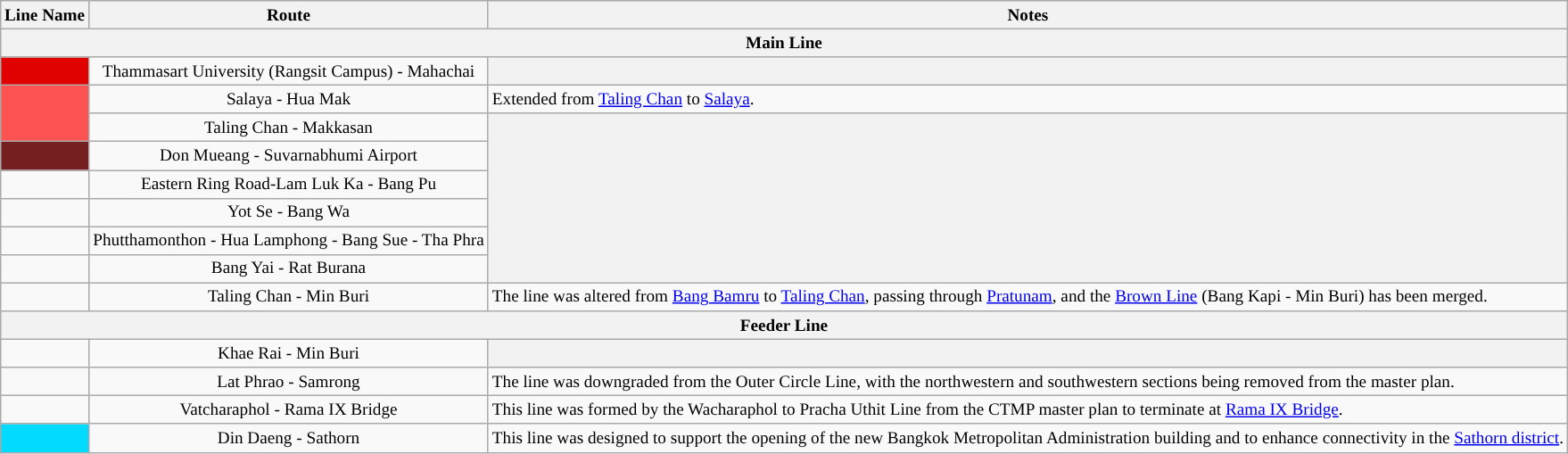<table class="wikitable" style="margin:auto;font-align:center;text-align:center;font-size:80%;">
<tr>
<th>Line Name</th>
<th>Route</th>
<th>Notes</th>
</tr>
<tr>
<th colspan="3">Main Line</th>
</tr>
<tr>
<td style="background:#E20101"><strong><a href='#'></a></strong></td>
<td>Thammasart University (Rangsit Campus) - Mahachai</td>
<th></th>
</tr>
<tr>
<td rowspan="2" style="background:#FD5252"><strong><a href='#'></a></strong></td>
<td>Salaya - Hua Mak</td>
<td style="text-align: left;">Extended from <a href='#'>Taling Chan</a> to <a href='#'>Salaya</a>.</td>
</tr>
<tr>
<td>Taling Chan - Makkasan</td>
<th rowspan="6"></th>
</tr>
<tr>
<td style="background:#761f21"><strong><a href='#'></a></strong></td>
<td>Don Mueang - Suvarnabhumi Airport</td>
</tr>
<tr>
<td style="background:#"><strong><a href='#'></a></strong></td>
<td>Eastern Ring Road-Lam Luk Ka - Bang Pu</td>
</tr>
<tr>
<td style="background:#"><strong><a href='#'></a></strong></td>
<td>Yot Se - Bang Wa</td>
</tr>
<tr>
<td style="background:#"><strong><a href='#'></a></strong></td>
<td>Phutthamonthon - Hua Lamphong - Bang Sue - Tha Phra</td>
</tr>
<tr>
<td style="background:#"><strong><a href='#'></a></strong></td>
<td>Bang Yai - Rat Burana</td>
</tr>
<tr>
<td style="background:#"><strong><a href='#'></a></strong></td>
<td>Taling Chan - Min Buri</td>
<td style="text-align: left;">The line was altered from <a href='#'>Bang Bamru</a> to <a href='#'>Taling Chan</a>, passing through <a href='#'>Pratunam</a>, and the <a href='#'>Brown Line</a> (Bang Kapi - Min Buri) has been merged.</td>
</tr>
<tr>
<th colspan="3">Feeder Line</th>
</tr>
<tr>
<td style="background:#"><strong><a href='#'></a></strong></td>
<td>Khae Rai - Min Buri</td>
<th></th>
</tr>
<tr>
<td style="background:#"><strong><a href='#'></a></strong></td>
<td>Lat Phrao - Samrong</td>
<td style="text-align: left;">The line was downgraded from the Outer Circle Line, with the northwestern and southwestern sections being removed from the master plan.</td>
</tr>
<tr>
<td style="background:#"><strong><a href='#'></a></strong></td>
<td>Vatcharaphol - Rama IX Bridge</td>
<td style="text-align: left;">This line was formed by the Wacharaphol to Pracha Uthit Line from the CTMP master plan to terminate at <a href='#'>Rama IX Bridge</a>.</td>
</tr>
<tr>
<td style="background:#01DBFF"><strong><a href='#'></a></strong></td>
<td>Din Daeng - Sathorn</td>
<td style="text-align: left;">This line was designed to support the opening of the new Bangkok Metropolitan Administration building and to enhance connectivity in the <a href='#'>Sathorn district</a>.</td>
</tr>
</table>
